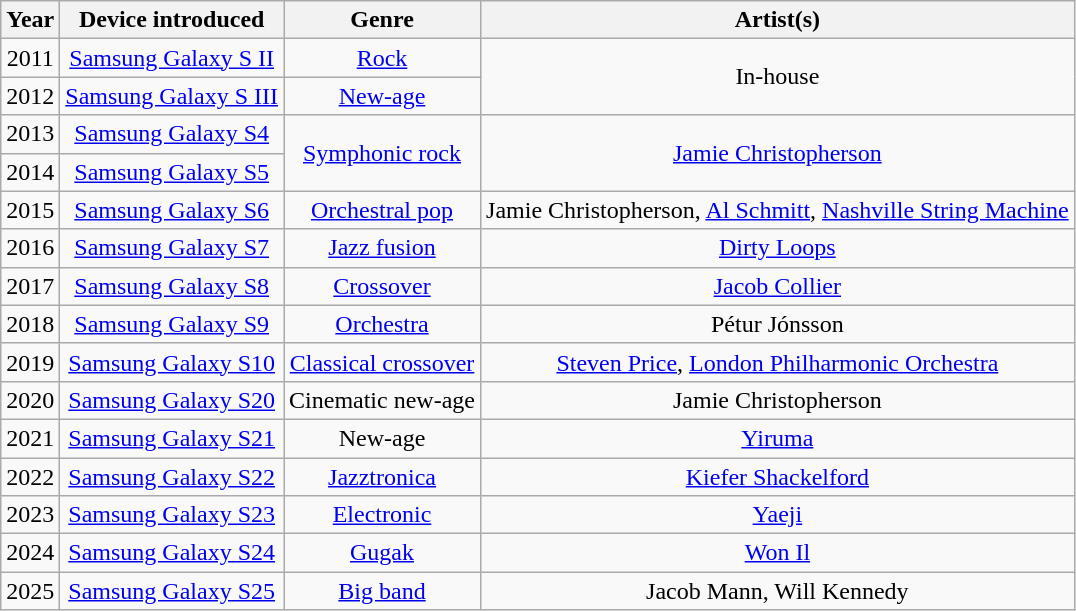<table class="wikitable sortable mw-collapsible mw-collapsed" style="text-align: center;">
<tr>
<th>Year</th>
<th>Device introduced</th>
<th>Genre</th>
<th>Artist(s)</th>
</tr>
<tr>
<td>2011</td>
<td><a href='#'>Samsung Galaxy S II</a></td>
<td><a href='#'>Rock</a></td>
<td rowspan="2">In-house</td>
</tr>
<tr>
<td>2012</td>
<td><a href='#'>Samsung Galaxy S III</a></td>
<td><a href='#'>New-age</a></td>
</tr>
<tr>
<td>2013</td>
<td><a href='#'>Samsung Galaxy S4</a></td>
<td rowspan="2"><a href='#'>Symphonic rock</a></td>
<td rowspan="2"><a href='#'>Jamie Christopherson</a></td>
</tr>
<tr>
<td>2014</td>
<td><a href='#'>Samsung Galaxy S5</a></td>
</tr>
<tr>
<td>2015</td>
<td><a href='#'>Samsung Galaxy S6</a></td>
<td><a href='#'>Orchestral pop</a></td>
<td>Jamie Christopherson, <a href='#'>Al Schmitt</a>, <a href='#'>Nashville String Machine</a></td>
</tr>
<tr>
<td>2016</td>
<td><a href='#'>Samsung Galaxy S7</a></td>
<td><a href='#'>Jazz fusion</a></td>
<td><a href='#'>Dirty Loops</a></td>
</tr>
<tr>
<td>2017</td>
<td><a href='#'>Samsung Galaxy S8</a></td>
<td><a href='#'>Crossover</a></td>
<td><a href='#'>Jacob Collier</a></td>
</tr>
<tr>
<td>2018</td>
<td><a href='#'>Samsung Galaxy S9</a></td>
<td><a href='#'>Orchestra</a></td>
<td>Pétur Jónsson</td>
</tr>
<tr>
<td>2019</td>
<td><a href='#'>Samsung Galaxy S10</a></td>
<td><a href='#'>Classical crossover</a></td>
<td><a href='#'>Steven Price</a>, <a href='#'>London Philharmonic Orchestra</a></td>
</tr>
<tr>
<td>2020</td>
<td><a href='#'>Samsung Galaxy S20</a></td>
<td>Cinematic new-age</td>
<td>Jamie Christopherson</td>
</tr>
<tr>
<td>2021</td>
<td><a href='#'>Samsung Galaxy S21</a></td>
<td>New-age</td>
<td><a href='#'>Yiruma</a></td>
</tr>
<tr>
<td>2022</td>
<td><a href='#'>Samsung Galaxy S22</a></td>
<td><a href='#'>Jazztronica</a></td>
<td><a href='#'>Kiefer Shackelford</a></td>
</tr>
<tr>
<td>2023</td>
<td><a href='#'>Samsung Galaxy S23</a></td>
<td><a href='#'>Electronic</a></td>
<td><a href='#'>Yaeji</a></td>
</tr>
<tr>
<td>2024</td>
<td><a href='#'>Samsung Galaxy S24</a></td>
<td><a href='#'>Gugak</a></td>
<td><a href='#'>Won Il</a></td>
</tr>
<tr>
<td>2025</td>
<td><a href='#'>Samsung Galaxy S25</a></td>
<td><a href='#'>Big band</a></td>
<td>Jacob Mann, Will Kennedy</td>
</tr>
</table>
